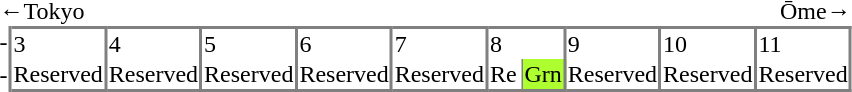<table table border=0 cellspacing=0 cellpadding=1>
<tr>
<td colspan=6 align=lift>←Tokyo</td>
<td colspan=6 align=right>Ōme→</td>
</tr>
<tr>
<td width=1 style="border-right:solid 2px gray;">-</td>
<td width=40 style="border-top:solid 2px gray; border-right:solid 2px gray;">3</td>
<td width=40 style="border-top:solid 2px gray; border-right:solid 2px gray;">4</td>
<td width=40 style="border-top:solid 2px gray; border-right:solid 2px gray;">5</td>
<td width=40 style="border-top:solid 2px gray; border-right:solid 2px gray;">6</td>
<td width=40 style="border-top:solid 2px gray; border-right:solid 2px gray;">7</td>
<td style="border-top:solid 2px gray; border-right:solid 2px gray;" colspan=2>8</td>
<td width=40 style="border-top:solid 2px gray; border-right:solid 2px gray;">9</td>
<td width=40 style="border-top:solid 2px gray; border-right:solid 2px gray;">10</td>
<td width=40 style="border-top:solid 2px gray; border-right:solid 2px gray;">11</td>
</tr>
<tr>
<td width=1 style="border-right:solid 2px gray;">-</td>
<td style="border-bottom:solid 2px gray; border-right:solid 2px gray;">Reserved</td>
<td style="border-bottom:solid 2px gray; border-right:solid 2px gray;">Reserved</td>
<td style="border-bottom:solid 2px gray; border-right:solid 2px gray;">Reserved</td>
<td style="border-bottom:solid 2px gray; border-right:solid 2px gray;">Reserved</td>
<td style="border-bottom:solid 2px gray; border-right:solid 2px gray;">Reserved</td>
<td width=20 style="border-bottom:solid 2px gray; border-right:solid 1px gray;">Re</td>
<td width=20 style="border-bottom:solid 2px gray; border-right:solid 2px gray;" bgcolor=greenyellow>Grn</td>
<td style="border-bottom:solid 2px gray; border-right:solid 2px gray;">Reserved</td>
<td style="border-bottom:solid 2px gray; border-right:solid 2px gray;">Reserved</td>
<td style="border-bottom:solid 2px gray; border-right:solid 2px gray;">Reserved</td>
</tr>
</table>
